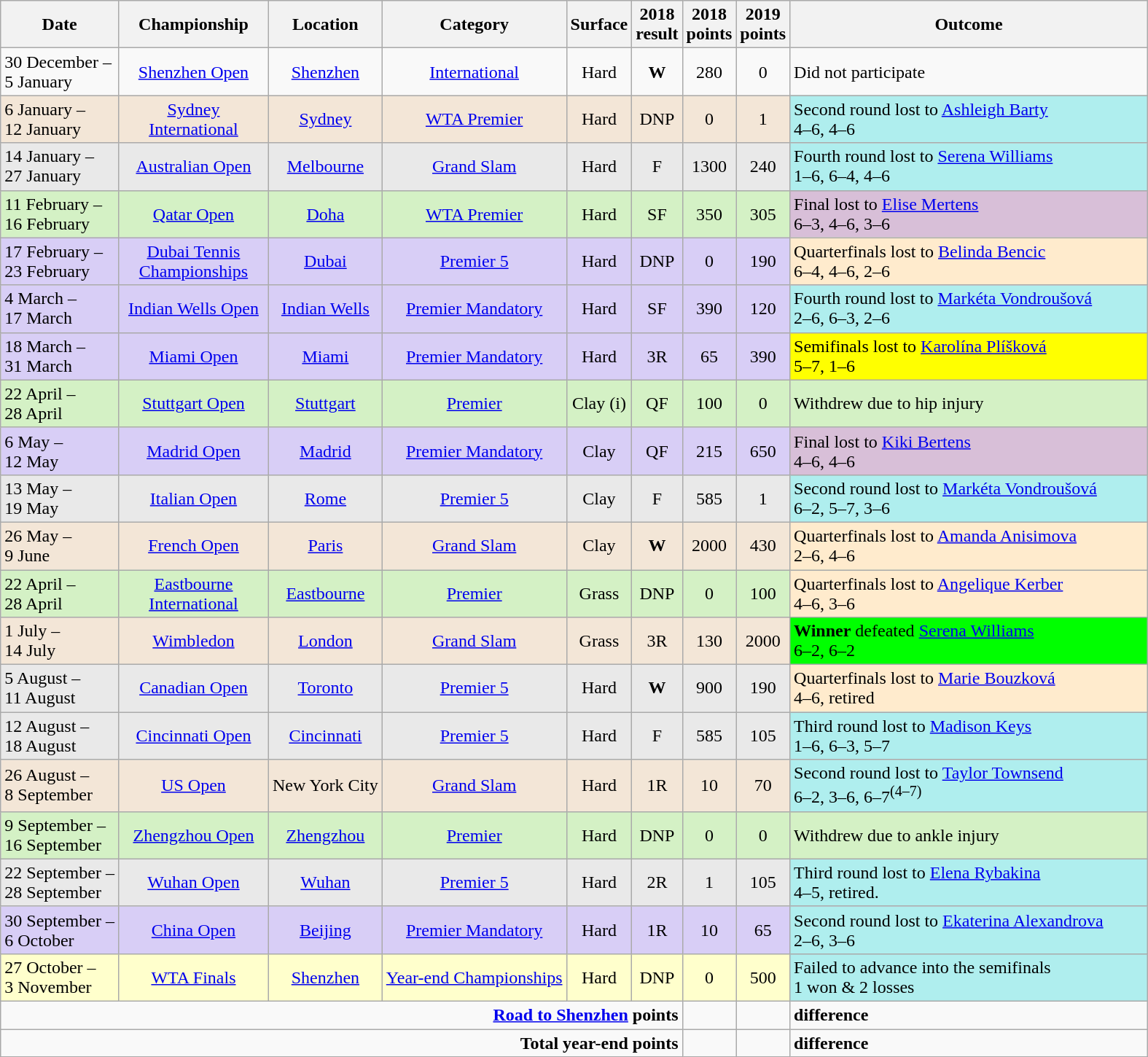<table class="wikitable">
<tr>
<th>Date</th>
<th width=130>Championship</th>
<th>Location</th>
<th>Category</th>
<th>Surface</th>
<th>2018 <br> result</th>
<th>2018 <br> points</th>
<th>2019 <br> points</th>
<th width=320>Outcome</th>
</tr>
<tr>
<td>30 December – <br> 5 January</td>
<td align=center><a href='#'>Shenzhen Open</a></td>
<td align=center><a href='#'>Shenzhen</a></td>
<td align=center><a href='#'>International</a></td>
<td align=center>Hard</td>
<td align=center><strong>W</strong></td>
<td align=center>280</td>
<td align=center>0</td>
<td>Did not participate</td>
</tr>
<tr style="background:#F3E6D7;">
<td>6 January – <br> 12 January</td>
<td align=center><a href='#'>Sydney International</a></td>
<td align=center><a href='#'>Sydney</a></td>
<td align=center><a href='#'>WTA Premier</a></td>
<td align=center>Hard</td>
<td align=center>DNP</td>
<td align=center>0</td>
<td align=center>1</td>
<td style="background:#afeeee;">Second round lost to  <a href='#'>Ashleigh Barty</a> <br> 4–6, 4–6</td>
</tr>
<tr style="background:#E9E9E9;">
<td>14 January – <br> 27 January</td>
<td align=center><a href='#'>Australian Open</a></td>
<td align=center><a href='#'>Melbourne</a></td>
<td align=center><a href='#'>Grand Slam</a></td>
<td align=center>Hard</td>
<td align=center>F</td>
<td align=center>1300</td>
<td align=center>240</td>
<td style="background:#afeeee;">Fourth round lost to  <a href='#'>Serena Williams</a> <br>  1–6, 6–4, 4–6</td>
</tr>
<tr style="background:#d4f1c5;">
<td>11 February – <br> 16 February</td>
<td align=center><a href='#'>Qatar Open</a></td>
<td align=center><a href='#'>Doha</a></td>
<td align=center><a href='#'>WTA Premier</a></td>
<td align=center>Hard</td>
<td align=center>SF</td>
<td align=center>350</td>
<td align=center>305</td>
<td style="background:thistle;">Final lost to  <a href='#'>Elise Mertens</a> <br> 6–3, 4–6, 3–6</td>
</tr>
<tr style="background:#d8cef6;">
<td>17 February – <br> 23 February</td>
<td align=center><a href='#'>Dubai Tennis Championships</a></td>
<td align=center><a href='#'>Dubai</a></td>
<td align=center><a href='#'>Premier 5</a> </td>
<td align=center>Hard</td>
<td align=center>DNP</td>
<td align=center>0</td>
<td align=center>190</td>
<td style="background:#ffebcd;">Quarterfinals lost to  <a href='#'>Belinda Bencic</a> <br> 6–4, 4–6, 2–6</td>
</tr>
<tr style="background:#d8cef6;">
<td>4 March – <br> 17 March</td>
<td align=center><a href='#'>Indian Wells Open</a></td>
<td align=center><a href='#'>Indian Wells</a></td>
<td align=center><a href='#'>Premier Mandatory</a></td>
<td align=center>Hard</td>
<td align=center>SF</td>
<td align=center>390</td>
<td align=center>120</td>
<td style="background:#afeeee;">Fourth round lost to  <a href='#'>Markéta Vondroušová</a> <br> 2–6, 6–3, 2–6</td>
</tr>
<tr style="background:#d8cef6;">
<td>18 March – <br> 31 March</td>
<td align=center><a href='#'>Miami Open</a></td>
<td align=center><a href='#'>Miami</a></td>
<td align=center><a href='#'>Premier Mandatory</a></td>
<td align=center>Hard</td>
<td align=center>3R</td>
<td align=center>65</td>
<td align=center>390</td>
<td style="background:yellow;">Semifinals lost to  <a href='#'>Karolína Plíšková</a> <br> 5–7, 1–6</td>
</tr>
<tr style="background:#d4f1c5;">
<td>22 April – <br> 28 April</td>
<td align=center><a href='#'>Stuttgart Open</a></td>
<td align=center><a href='#'>Stuttgart</a></td>
<td align=center><a href='#'>Premier</a></td>
<td align=center>Clay (i)</td>
<td align=center>QF</td>
<td align=center>100</td>
<td align=center>0</td>
<td>Withdrew due to hip injury</td>
</tr>
<tr style="background:#d8cef6;">
<td>6 May – <br> 12 May</td>
<td align=center><a href='#'>Madrid Open</a></td>
<td align=center><a href='#'>Madrid</a></td>
<td align=center><a href='#'>Premier Mandatory</a></td>
<td align=center>Clay</td>
<td align=center>QF</td>
<td align=center>215</td>
<td align=center>650</td>
<td style="background:thistle;">Final lost to  <a href='#'>Kiki Bertens</a> <br> 4–6, 4–6</td>
</tr>
<tr style="background:#E9E9E9;">
<td>13 May – <br> 19 May</td>
<td align=center><a href='#'>Italian Open</a></td>
<td align=center><a href='#'>Rome</a></td>
<td align=center><a href='#'>Premier 5</a></td>
<td align=center>Clay</td>
<td align=center>F</td>
<td align=center>585</td>
<td align=center>1</td>
<td style="background:#afeeee;">Second round lost to  <a href='#'>Markéta Vondroušová</a> <br> 6–2, 5–7, 3–6</td>
</tr>
<tr style="background:#F3E6D7;">
<td>26 May – <br> 9 June</td>
<td align=center><a href='#'>French Open</a></td>
<td align=center><a href='#'>Paris</a></td>
<td align=center><a href='#'>Grand Slam</a></td>
<td align=center>Clay</td>
<td align=center><strong>W</strong></td>
<td align=center>2000</td>
<td align=center>430</td>
<td style="background:#ffebcd;">Quarterfinals lost to  <a href='#'>Amanda Anisimova</a> <br> 2–6, 4–6</td>
</tr>
<tr style="background:#d4f1c5;">
<td>22 April – <br> 28 April</td>
<td align=center><a href='#'>Eastbourne International</a></td>
<td align=center><a href='#'>Eastbourne</a></td>
<td align=center><a href='#'>Premier</a></td>
<td align=center>Grass</td>
<td align=center>DNP</td>
<td align=center>0</td>
<td align=center>100</td>
<td style="background:#ffebcd;">Quarterfinals lost to  <a href='#'>Angelique Kerber</a> <br> 4–6, 3–6</td>
</tr>
<tr style="background:#F3E6D7;">
<td>1 July – <br> 14 July</td>
<td align=center><a href='#'>Wimbledon</a></td>
<td align=center><a href='#'>London</a></td>
<td align=center><a href='#'>Grand Slam</a></td>
<td align=center>Grass</td>
<td align=center>3R</td>
<td align=center>130</td>
<td align=center>2000</td>
<td style="background:lime;"><strong>Winner</strong> defeated  <a href='#'>Serena Williams</a> <br> 6–2, 6–2</td>
</tr>
<tr style="background:#E9E9E9;">
<td>5 August – <br> 11 August</td>
<td align=center><a href='#'>Canadian Open</a></td>
<td align=center><a href='#'>Toronto</a></td>
<td align=center><a href='#'>Premier 5</a></td>
<td align=center>Hard</td>
<td align=center><strong>W</strong></td>
<td align=center>900</td>
<td align=center>190</td>
<td style="background:#ffebcd;">Quarterfinals lost to  <a href='#'>Marie Bouzková</a> <br> 4–6, retired</td>
</tr>
<tr style="background:#E9E9E9;">
<td>12 August – <br> 18 August</td>
<td align=center><a href='#'>Cincinnati Open</a></td>
<td align=center><a href='#'>Cincinnati</a></td>
<td align=center><a href='#'>Premier 5</a></td>
<td align=center>Hard</td>
<td align=center>F</td>
<td align=center>585</td>
<td align=center>105</td>
<td style="background:#afeeee;">Third round lost to  <a href='#'>Madison Keys</a> <br> 1–6, 6–3, 5–7</td>
</tr>
<tr style="background:#F3E6D7;">
<td>26 August – <br> 8 September</td>
<td align=center><a href='#'>US Open</a></td>
<td align=center>New York City</td>
<td align=center><a href='#'>Grand Slam</a></td>
<td align=center>Hard</td>
<td align=center>1R</td>
<td align=center>10</td>
<td align=center>70</td>
<td style="background:#afeeee;">Second round lost to  <a href='#'>Taylor Townsend</a> <br> 6–2, 3–6, 6–7<sup>(4–7)</sup></td>
</tr>
<tr style="background:#d4f1c5;">
<td>9 September – <br> 16 September</td>
<td align=center><a href='#'>Zhengzhou Open</a></td>
<td align=center><a href='#'>Zhengzhou</a></td>
<td align=center><a href='#'>Premier</a></td>
<td align=center>Hard</td>
<td align=center>DNP</td>
<td align=center>0</td>
<td align=center>0</td>
<td>Withdrew due to ankle injury</td>
</tr>
<tr style="background:#E9E9E9;">
<td>22 September – <br> 28 September</td>
<td align=center><a href='#'>Wuhan Open</a></td>
<td align=center><a href='#'>Wuhan</a></td>
<td align=center><a href='#'>Premier 5</a></td>
<td align=center>Hard</td>
<td align=center>2R</td>
<td align=center>1</td>
<td align=center>105</td>
<td style="background:#afeeee;">Third round lost to   <a href='#'>Elena Rybakina</a> <br> 4–5, retired.</td>
</tr>
<tr style="background:#d8cef6;">
<td>30 September – <br> 6 October</td>
<td align=center><a href='#'>China Open</a></td>
<td align=center><a href='#'>Beijing</a></td>
<td align=center><a href='#'>Premier Mandatory</a></td>
<td align=center>Hard</td>
<td align=center>1R</td>
<td align=center>10</td>
<td align=center>65</td>
<td style="background:#afeeee;">Second round lost to   <a href='#'>Ekaterina Alexandrova</a> <br> 2–6, 3–6</td>
</tr>
<tr style="background:#ffc;">
<td>27 October – <br> 3 November</td>
<td align=center><a href='#'>WTA Finals</a></td>
<td align=center><a href='#'>Shenzhen</a></td>
<td align=center><a href='#'>Year-end Championships</a></td>
<td align=center>Hard</td>
<td align=center>DNP</td>
<td align=center>0</td>
<td align=center>500</td>
<td style="background:#afeeee;">Failed to advance into the semifinals <br> 1 won & 2 losses</td>
</tr>
<tr>
<td colspan=6 align=right><strong><a href='#'>Road to Shenzhen</a> points</strong></td>
<td align=center></td>
<td align=center></td>
<td>  <strong>difference</strong></td>
</tr>
<tr>
<td colspan="6" style="text-align:right;"><strong>Total year-end points</strong></td>
<td align=center></td>
<td align=center></td>
<td>  <strong>difference</strong></td>
</tr>
</table>
